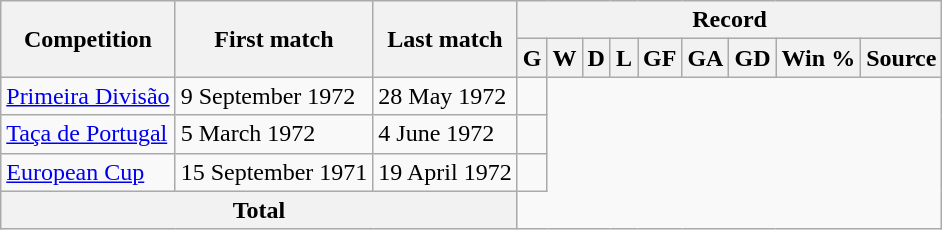<table class="wikitable" style="text-align: center">
<tr>
<th rowspan="2">Competition</th>
<th rowspan="2">First match</th>
<th rowspan="2">Last match</th>
<th colspan="9">Record</th>
</tr>
<tr>
<th>G</th>
<th>W</th>
<th>D</th>
<th>L</th>
<th>GF</th>
<th>GA</th>
<th>GD</th>
<th>Win %</th>
<th>Source</th>
</tr>
<tr>
<td align=left><a href='#'>Primeira Divisão</a></td>
<td align=left>9 September 1972</td>
<td align=left>28 May 1972<br></td>
<td align=left></td>
</tr>
<tr>
<td align=left><a href='#'>Taça de Portugal</a></td>
<td align=left>5 March 1972</td>
<td align=left>4 June 1972<br></td>
<td align=left></td>
</tr>
<tr>
<td align=left><a href='#'>European Cup</a></td>
<td align=left>15 September 1971</td>
<td align=left>19 April 1972<br></td>
<td align=left></td>
</tr>
<tr>
<th colspan="3">Total<br></th>
</tr>
</table>
